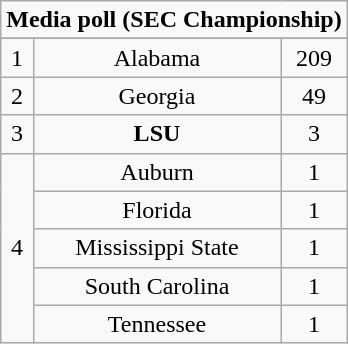<table class="wikitable">
<tr align="center">
<td align="center" Colspan="3"><strong>Media poll (SEC Championship)</strong></td>
</tr>
<tr align="center">
</tr>
<tr align="center">
<td>1</td>
<td>Alabama</td>
<td>209</td>
</tr>
<tr align="center">
<td>2</td>
<td>Georgia</td>
<td>49</td>
</tr>
<tr align="center">
<td>3</td>
<td><strong>LSU</strong></td>
<td>3</td>
</tr>
<tr align="center">
<td rowspan="5">4</td>
<td>Auburn</td>
<td>1</td>
</tr>
<tr align="center">
<td>Florida</td>
<td>1</td>
</tr>
<tr align="center">
<td>Mississippi State</td>
<td>1</td>
</tr>
<tr align="center">
<td>South Carolina</td>
<td>1</td>
</tr>
<tr align="center">
<td>Tennessee</td>
<td>1</td>
</tr>
</table>
